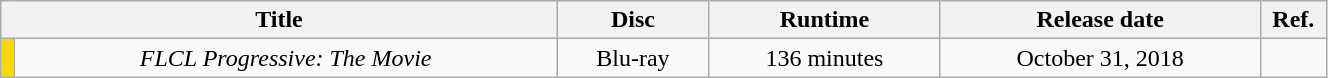<table class="wikitable" style="text-align: center; width: 70%;">
<tr>
<th colspan="2">Title</th>
<th>Disc</th>
<th>Runtime</th>
<th>Release date</th>
<th width="5%">Ref.</th>
</tr>
<tr>
<td rowspan="1" width="1%" style="background: #FED600;"></td>
<td><em>FLCL Progressive: The Movie</em></td>
<td>Blu-ray</td>
<td>136 minutes</td>
<td>October 31, 2018</td>
<td></td>
</tr>
</table>
